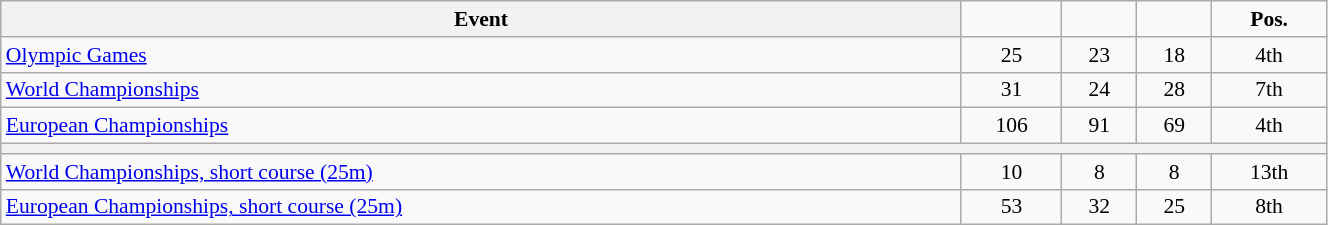<table class="wikitable" width="70%" style="font-size:90%; text-align:center;">
<tr>
<th>Event</th>
<td></td>
<td></td>
<td></td>
<td><strong>Pos.</strong></td>
</tr>
<tr>
<td align="left"><a href='#'>Olympic Games</a></td>
<td>25</td>
<td>23</td>
<td>18</td>
<td>4th</td>
</tr>
<tr>
<td align="left"><a href='#'>World Championships</a></td>
<td>31</td>
<td>24</td>
<td>28</td>
<td>7th</td>
</tr>
<tr>
<td align="left"><a href='#'>European Championships</a></td>
<td>106</td>
<td>91</td>
<td>69</td>
<td>4th</td>
</tr>
<tr>
<th colspan=5></th>
</tr>
<tr>
<td align="left"><a href='#'>World Championships, short course (25m)</a></td>
<td>10</td>
<td>8</td>
<td>8</td>
<td>13th</td>
</tr>
<tr>
<td align="left"><a href='#'>European Championships, short course (25m)</a></td>
<td>53</td>
<td>32</td>
<td>25</td>
<td>8th</td>
</tr>
</table>
